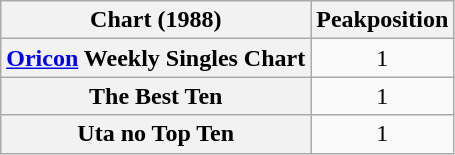<table class="wikitable plainrowheaders" style="text-align:center;">
<tr>
<th>Chart (1988)</th>
<th>Peakposition</th>
</tr>
<tr>
<th scope="row"><a href='#'>Oricon</a> Weekly Singles Chart</th>
<td>1</td>
</tr>
<tr>
<th scope="row">The Best Ten</th>
<td>1</td>
</tr>
<tr>
<th scope="row">Uta no Top Ten</th>
<td>1</td>
</tr>
</table>
